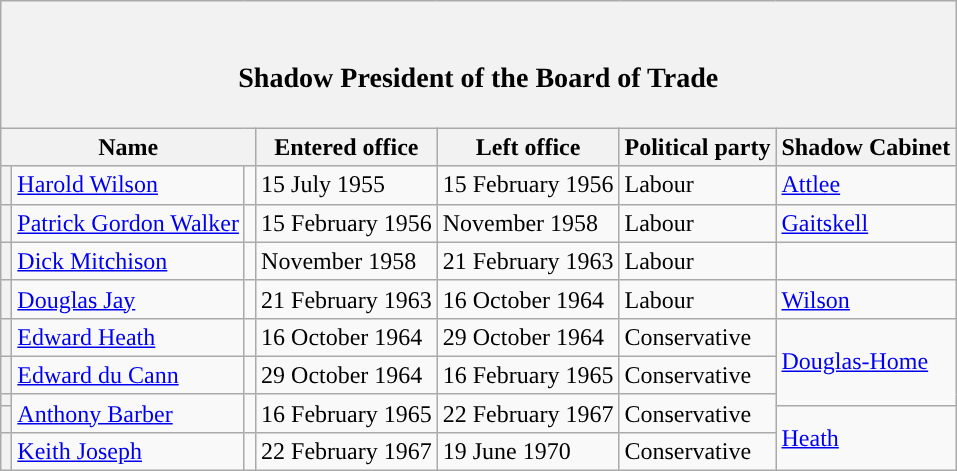<table class="wikitable">
<tr>
<th colspan=7><br><h3>Shadow President of the Board of Trade</h3></th>
</tr>
<tr>
<th colspan=3>Name</th>
<th>Entered office</th>
<th>Left office</th>
<th>Political party</th>
<th>Shadow Cabinet</th>
</tr>
<tr>
<th style="background-color: "></th>
<td><a href='#'>Harold Wilson</a></td>
<td></td>
<td>15 July 1955</td>
<td>15 February 1956</td>
<td>Labour</td>
<td><a href='#'>Attlee</a></td>
</tr>
<tr>
<th style="background-color: "></th>
<td><a href='#'>Patrick Gordon Walker</a></td>
<td></td>
<td>15 February 1956</td>
<td>November 1958</td>
<td>Labour</td>
<td><a href='#'>Gaitskell</a></td>
</tr>
<tr>
<th style="background-color: "></th>
<td><a href='#'>Dick Mitchison</a></td>
<td></td>
<td>November 1958</td>
<td>21 February 1963</td>
<td>Labour</td>
</tr>
<tr>
<th style="background-color: "></th>
<td><a href='#'>Douglas Jay</a></td>
<td></td>
<td>21 February 1963</td>
<td>16 October 1964</td>
<td>Labour</td>
<td><a href='#'>Wilson</a></td>
</tr>
<tr>
<th style="background-color: "></th>
<td><a href='#'>Edward Heath</a></td>
<td></td>
<td>16 October 1964</td>
<td>29 October 1964</td>
<td>Conservative</td>
<td rowspan=3 ><a href='#'>Douglas-Home</a></td>
</tr>
<tr>
<th style="background-color: "></th>
<td><a href='#'>Edward du Cann</a></td>
<td></td>
<td>29 October 1964</td>
<td>16 February 1965</td>
<td>Conservative</td>
</tr>
<tr>
<th style="background-color: "></th>
<td rowspan=2><a href='#'>Anthony Barber</a></td>
<td rowspan=2></td>
<td rowspan=2>16 February 1965</td>
<td rowspan=2>22 February 1967</td>
<td rowspan=2>Conservative</td>
</tr>
<tr>
<th style="background-color: "></th>
<td rowspan=2 ><a href='#'>Heath</a></td>
</tr>
<tr>
<th style="background-color: "></th>
<td><a href='#'>Keith Joseph</a></td>
<td></td>
<td>22 February 1967</td>
<td>19 June 1970</td>
<td>Conservative</td>
</tr>
</table>
